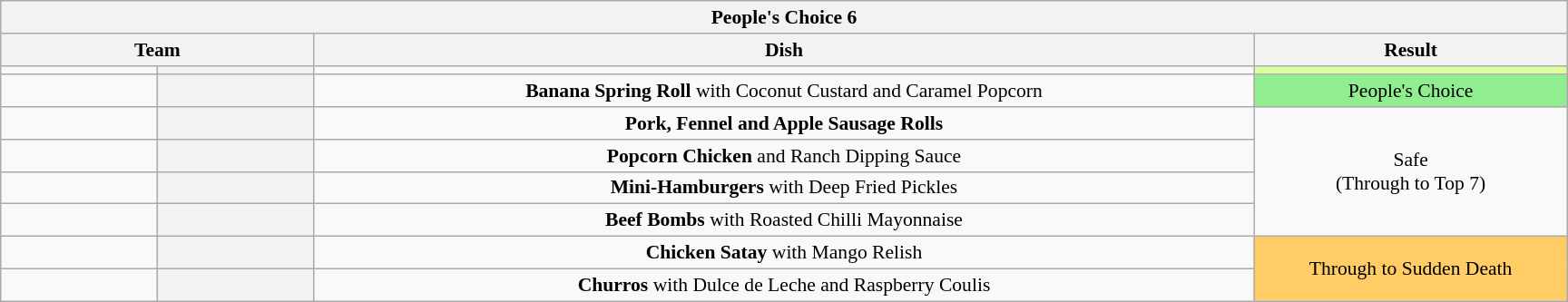<table class="wikitable plainrowheaders" style="margin:1em auto; text-align:center; font-size:90%; width:80em;">
<tr>
<th colspan="4" >People's Choice 6</th>
</tr>
<tr>
<th style="width:20%;" colspan="2">Team</th>
<th style="width:60%;">Dish</th>
<th style="width:20%;">Result</th>
</tr>
<tr>
<td></td>
<th></th>
<td></td>
<td bgcolor=#DDFF9F></td>
</tr>
<tr>
<td></td>
<th></th>
<td><strong>Banana Spring Roll</strong> with Coconut Custard and Caramel Popcorn</td>
<td bgcolor="lightgreen">People's Choice</td>
</tr>
<tr>
<td></td>
<th></th>
<td><strong>Pork, Fennel and Apple Sausage Rolls</strong></td>
<td rowspan="4">Safe<br>(Through to Top 7)</td>
</tr>
<tr>
<td></td>
<th></th>
<td><strong>Popcorn Chicken</strong> and Ranch Dipping Sauce</td>
</tr>
<tr>
<td></td>
<th></th>
<td><strong>Mini-Hamburgers</strong> with Deep Fried Pickles</td>
</tr>
<tr>
<td></td>
<th></th>
<td><strong>Beef Bombs</strong> with Roasted Chilli Mayonnaise</td>
</tr>
<tr>
<td></td>
<th></th>
<td><strong>Chicken Satay</strong> with Mango Relish</td>
<td rowspan="2" bgcolor="FFCC66">Through to Sudden Death</td>
</tr>
<tr>
<td></td>
<th></th>
<td><strong>Churros</strong> with Dulce de Leche and Raspberry Coulis</td>
</tr>
</table>
